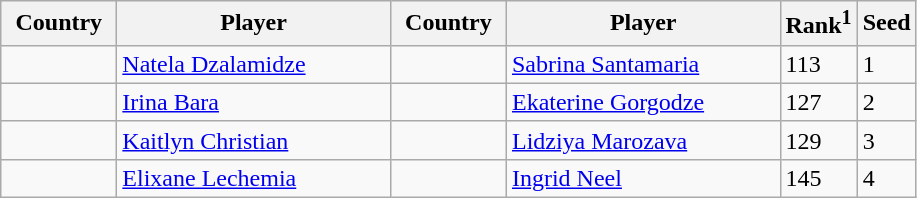<table class="sortable wikitable">
<tr>
<th width="70">Country</th>
<th width="175">Player</th>
<th width="70">Country</th>
<th width="175">Player</th>
<th>Rank<sup>1</sup></th>
<th>Seed</th>
</tr>
<tr>
<td></td>
<td><a href='#'>Natela Dzalamidze</a></td>
<td></td>
<td><a href='#'>Sabrina Santamaria</a></td>
<td>113</td>
<td>1</td>
</tr>
<tr>
<td></td>
<td><a href='#'>Irina Bara</a></td>
<td></td>
<td><a href='#'>Ekaterine Gorgodze</a></td>
<td>127</td>
<td>2</td>
</tr>
<tr>
<td></td>
<td><a href='#'>Kaitlyn Christian</a></td>
<td></td>
<td><a href='#'>Lidziya Marozava</a></td>
<td>129</td>
<td>3</td>
</tr>
<tr>
<td></td>
<td><a href='#'>Elixane Lechemia</a></td>
<td></td>
<td><a href='#'>Ingrid Neel</a></td>
<td>145</td>
<td>4</td>
</tr>
</table>
